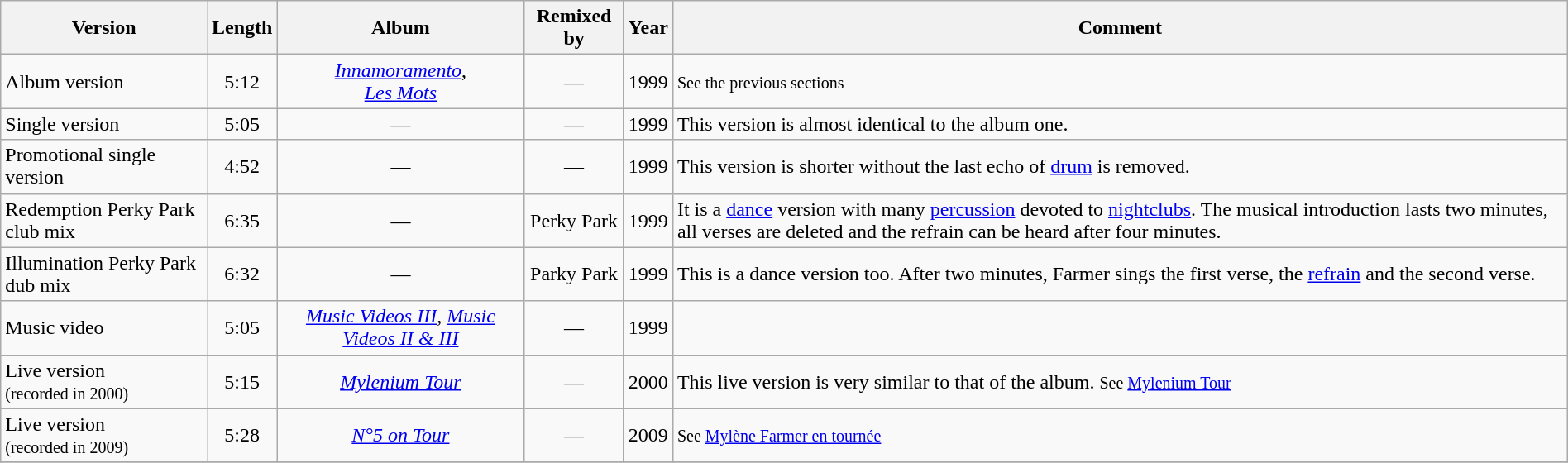<table class="wikitable sortable" width="100%" border="1">
<tr>
<th>Version</th>
<th>Length</th>
<th>Album</th>
<th>Remixed by</th>
<th>Year</th>
<th>Comment</th>
</tr>
<tr>
<td>Album version</td>
<td align="center">5:12</td>
<td align="center"><em><a href='#'>Innamoramento</a></em>, <br> <em><a href='#'>Les Mots</a></em></td>
<td align="center">—</td>
<td align="center">1999</td>
<td><small>See the previous sections</small></td>
</tr>
<tr>
<td>Single version</td>
<td align="center">5:05</td>
<td align="center">—</td>
<td align="center">—</td>
<td align="center">1999</td>
<td>This version is almost identical to the album one.</td>
</tr>
<tr>
<td>Promotional single version</td>
<td align="center">4:52</td>
<td align="center">—</td>
<td align="center">—</td>
<td align="center">1999</td>
<td>This version is shorter without the last echo of <a href='#'>drum</a> is removed.</td>
</tr>
<tr>
<td>Redemption Perky Park club mix</td>
<td align="center">6:35</td>
<td align="center">—</td>
<td align="center">Perky Park</td>
<td align="center">1999</td>
<td>It is a <a href='#'>dance</a> version with many <a href='#'>percussion</a> devoted to <a href='#'>nightclubs</a>. The musical introduction lasts two minutes, all verses are deleted and the refrain can be heard after four minutes.</td>
</tr>
<tr>
<td>Illumination Perky Park dub mix</td>
<td align="center">6:32</td>
<td align="center">—</td>
<td align="center">Parky Park</td>
<td align="center">1999</td>
<td>This is a dance version too. After two minutes, Farmer sings the first verse, the <a href='#'>refrain</a> and the second verse.</td>
</tr>
<tr>
<td>Music video</td>
<td align="center">5:05</td>
<td align="center"><em><a href='#'>Music Videos III</a></em>, <em><a href='#'>Music Videos II & III</a></em></td>
<td align="center">—</td>
<td align="center">1999</td>
<td></td>
</tr>
<tr>
<td>Live version <br><small>(recorded in 2000)</small></td>
<td align="center">5:15</td>
<td align="center"><em><a href='#'>Mylenium Tour</a></em></td>
<td align="center">—</td>
<td align="center">2000</td>
<td>This live version is very similar to that of the album. <small>See <a href='#'>Mylenium Tour</a></small></td>
</tr>
<tr>
<td>Live version <br><small>(recorded in 2009)</small></td>
<td align="center">5:28</td>
<td align="center"><em><a href='#'>N°5 on Tour</a></em></td>
<td align="center">—</td>
<td align="center">2009</td>
<td><small>See <a href='#'>Mylène Farmer en tournée</a></small></td>
</tr>
<tr>
</tr>
</table>
